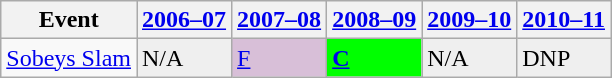<table class="wikitable" border="1">
<tr>
<th>Event</th>
<th><a href='#'>2006–07</a></th>
<th><a href='#'>2007–08</a></th>
<th><a href='#'>2008–09</a></th>
<th><a href='#'>2009–10</a></th>
<th><a href='#'>2010–11</a></th>
</tr>
<tr>
<td><a href='#'>Sobeys Slam</a></td>
<td style="background:#EFEFEF;">N/A</td>
<td style="background:thistle;"><a href='#'>F</a></td>
<td style="background:#0f0;"><a href='#'><strong>C</strong></a></td>
<td style="background:#EFEFEF;">N/A</td>
<td style="background:#EFEFEF;">DNP</td>
</tr>
</table>
